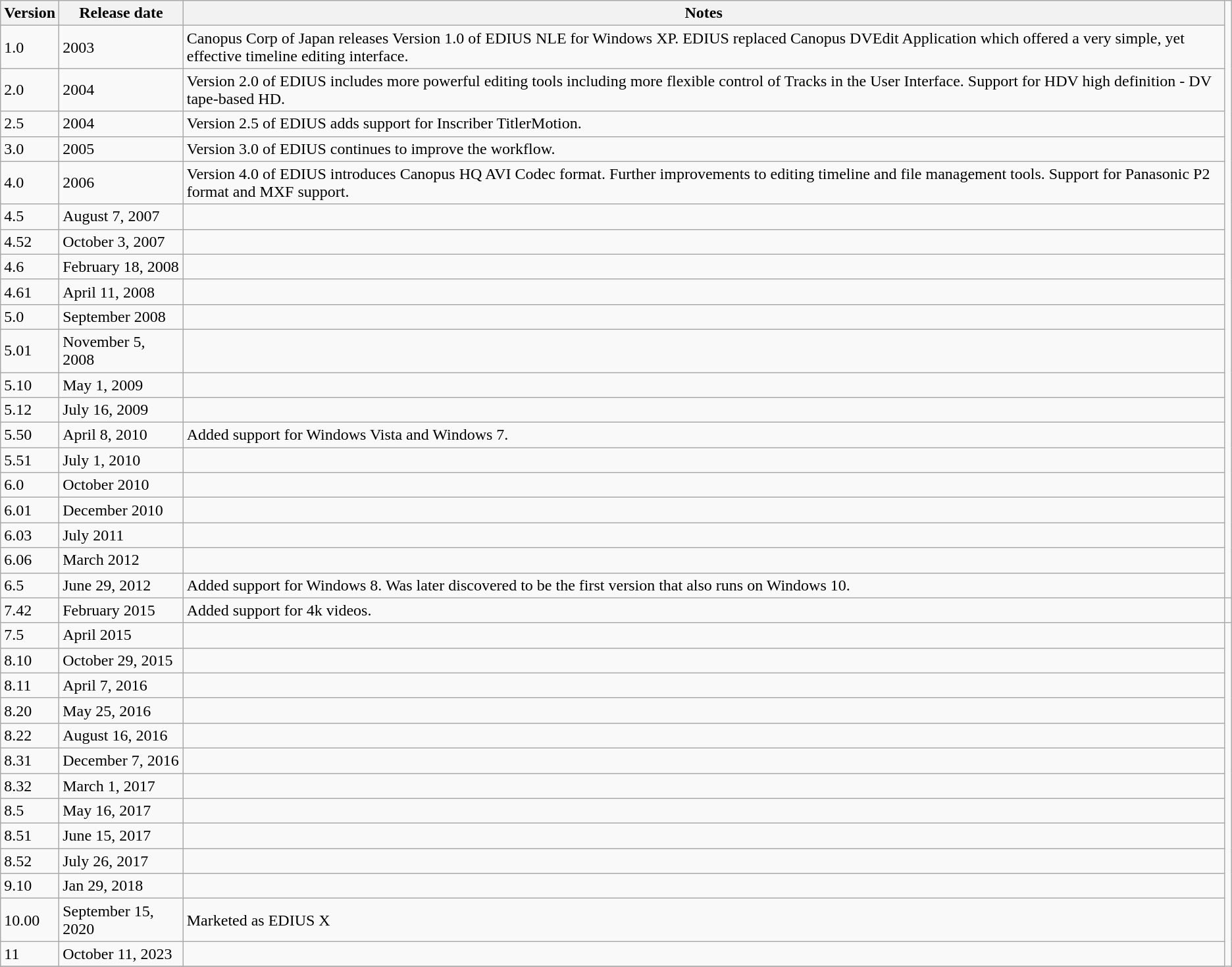<table class="wikitable">
<tr>
<th>Version</th>
<th>Release date</th>
<th>Notes</th>
</tr>
<tr>
<td>1.0</td>
<td>2003</td>
<td>Canopus Corp of Japan releases Version 1.0 of EDIUS NLE for Windows XP.  EDIUS replaced Canopus DVEdit Application which offered a very simple, yet effective timeline editing interface.</td>
</tr>
<tr>
<td>2.0</td>
<td>2004</td>
<td>Version 2.0 of EDIUS includes more powerful editing tools including more flexible control of Tracks in the User Interface.  Support for HDV high definition - DV tape-based HD.</td>
</tr>
<tr>
<td>2.5</td>
<td>2004</td>
<td>Version 2.5 of EDIUS adds support for Inscriber TitlerMotion.</td>
</tr>
<tr>
<td>3.0</td>
<td>2005</td>
<td>Version 3.0 of EDIUS continues to improve the workflow.</td>
</tr>
<tr>
<td>4.0</td>
<td>2006</td>
<td>Version 4.0 of EDIUS introduces Canopus HQ AVI Codec format. Further improvements to editing timeline and file management tools.  Support for Panasonic P2 format and MXF support.</td>
</tr>
<tr>
<td>4.5</td>
<td>August 7, 2007</td>
<td></td>
</tr>
<tr>
<td>4.52</td>
<td>October 3, 2007</td>
<td></td>
</tr>
<tr>
<td>4.6</td>
<td>February 18, 2008</td>
<td></td>
</tr>
<tr>
<td>4.61</td>
<td>April 11, 2008</td>
<td></td>
</tr>
<tr>
<td>5.0</td>
<td>September 2008</td>
<td></td>
</tr>
<tr>
<td>5.01</td>
<td>November 5, 2008</td>
<td></td>
</tr>
<tr>
<td>5.10</td>
<td>May 1, 2009</td>
<td></td>
</tr>
<tr>
<td>5.12</td>
<td>July 16, 2009</td>
<td></td>
</tr>
<tr>
<td>5.50</td>
<td>April 8, 2010</td>
<td>Added support for Windows Vista and Windows 7.</td>
</tr>
<tr>
<td>5.51</td>
<td>July 1, 2010</td>
<td></td>
</tr>
<tr>
<td>6.0</td>
<td>October 2010</td>
<td></td>
</tr>
<tr>
<td>6.01</td>
<td>December 2010</td>
<td></td>
</tr>
<tr>
<td>6.03</td>
<td>July 2011</td>
<td></td>
</tr>
<tr>
<td>6.06</td>
<td>March 2012</td>
<td></td>
</tr>
<tr>
<td>6.5</td>
<td>June 29, 2012</td>
<td>Added support for Windows 8. Was later discovered to be the first version that also runs on Windows 10.</td>
</tr>
<tr>
<td>7.42</td>
<td>February 2015</td>
<td>Added support for 4k videos.</td>
<td></td>
</tr>
<tr>
<td>7.5</td>
<td>April 2015</td>
<td></td>
</tr>
<tr>
<td>8.10</td>
<td>October 29, 2015</td>
<td></td>
</tr>
<tr>
<td>8.11</td>
<td>April 7, 2016</td>
<td></td>
</tr>
<tr>
<td>8.20</td>
<td>May 25, 2016</td>
<td></td>
</tr>
<tr>
<td>8.22</td>
<td>August 16, 2016</td>
<td></td>
</tr>
<tr>
<td>8.31</td>
<td>December 7, 2016</td>
<td></td>
</tr>
<tr>
<td>8.32</td>
<td>March 1, 2017</td>
<td></td>
</tr>
<tr>
<td>8.5</td>
<td>May 16, 2017</td>
<td></td>
</tr>
<tr>
<td>8.51</td>
<td>June 15, 2017</td>
<td></td>
</tr>
<tr>
<td>8.52</td>
<td>July 26, 2017</td>
<td></td>
</tr>
<tr>
<td>9.10</td>
<td>Jan 29, 2018</td>
<td></td>
</tr>
<tr>
<td>10.00</td>
<td>September 15, 2020</td>
<td>Marketed as EDIUS X</td>
</tr>
<tr>
<td>11</td>
<td>October 11, 2023</td>
<td></td>
</tr>
<tr>
</tr>
</table>
